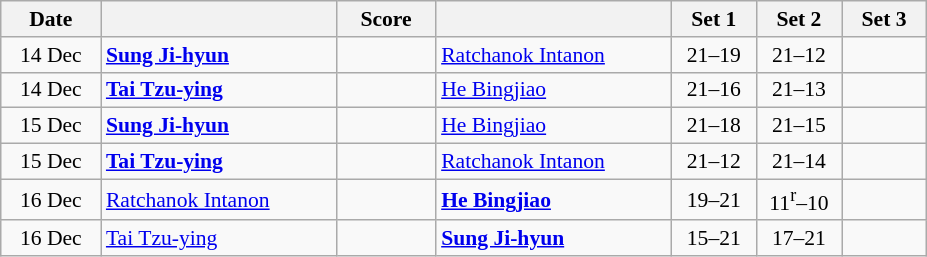<table class="wikitable" style="text-align: center; font-size:90% ">
<tr>
<th width="60">Date</th>
<th align="right" width="150"></th>
<th width="60">Score</th>
<th align="left" width="150"></th>
<th width="50">Set 1</th>
<th width="50">Set 2</th>
<th width="50">Set 3</th>
</tr>
<tr>
<td>14 Dec</td>
<td align=left><strong> <a href='#'>Sung Ji-hyun</a></strong></td>
<td align=center></td>
<td align=left> <a href='#'>Ratchanok Intanon</a></td>
<td>21–19</td>
<td>21–12</td>
<td></td>
</tr>
<tr>
<td>14 Dec</td>
<td align=left><strong> <a href='#'>Tai Tzu-ying</a></strong></td>
<td align=center></td>
<td align=left> <a href='#'>He Bingjiao</a></td>
<td>21–16</td>
<td>21–13</td>
<td></td>
</tr>
<tr>
<td>15 Dec</td>
<td align=left><strong> <a href='#'>Sung Ji-hyun</a></strong></td>
<td align=center></td>
<td align=left> <a href='#'>He Bingjiao</a></td>
<td>21–18</td>
<td>21–15</td>
<td></td>
</tr>
<tr>
<td>15 Dec</td>
<td align=left><strong> <a href='#'>Tai Tzu-ying</a></strong></td>
<td align=center></td>
<td align=left> <a href='#'>Ratchanok Intanon</a></td>
<td>21–12</td>
<td>21–14</td>
<td></td>
</tr>
<tr>
<td>16 Dec</td>
<td align=left> <a href='#'>Ratchanok Intanon</a></td>
<td align=center></td>
<td align=left><strong> <a href='#'>He Bingjiao</a></strong></td>
<td>19–21</td>
<td>11<sup>r</sup>–10</td>
<td></td>
</tr>
<tr>
<td>16 Dec</td>
<td align=left> <a href='#'>Tai Tzu-ying</a></td>
<td align=center></td>
<td align=left><strong> <a href='#'>Sung Ji-hyun</a></strong></td>
<td>15–21</td>
<td>17–21</td>
<td></td>
</tr>
</table>
